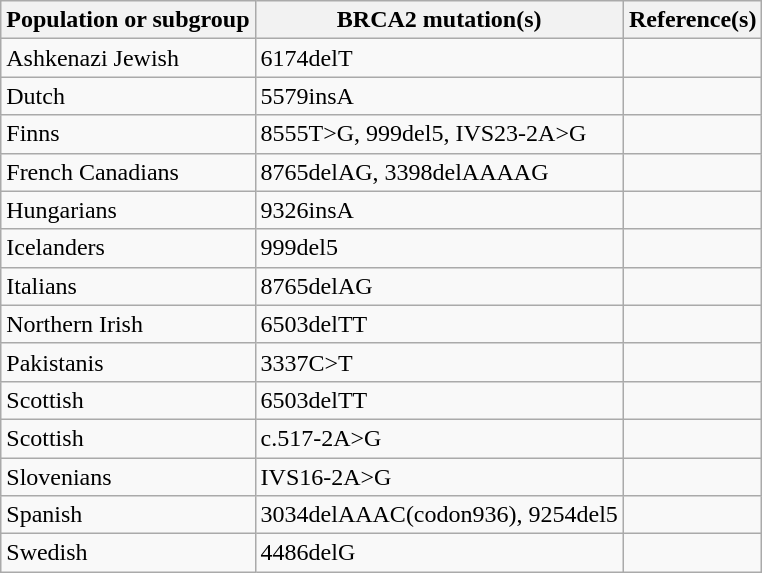<table class="wikitable">
<tr>
<th>Population or subgroup</th>
<th>BRCA2 mutation(s)</th>
<th>Reference(s)</th>
</tr>
<tr>
<td>Ashkenazi Jewish</td>
<td>6174delT</td>
<td></td>
</tr>
<tr>
<td>Dutch</td>
<td>5579insA</td>
<td></td>
</tr>
<tr>
<td>Finns</td>
<td>8555T>G, 999del5, IVS23-2A>G</td>
<td></td>
</tr>
<tr>
<td>French Canadians</td>
<td>8765delAG, 3398delAAAAG</td>
<td></td>
</tr>
<tr>
<td>Hungarians</td>
<td>9326insA</td>
<td></td>
</tr>
<tr>
<td>Icelanders</td>
<td>999del5</td>
<td></td>
</tr>
<tr>
<td>Italians</td>
<td>8765delAG</td>
<td></td>
</tr>
<tr>
<td>Northern Irish</td>
<td>6503delTT</td>
<td></td>
</tr>
<tr>
<td>Pakistanis</td>
<td>3337C>T</td>
<td></td>
</tr>
<tr>
<td>Scottish</td>
<td>6503delTT</td>
<td></td>
</tr>
<tr>
<td>Scottish</td>
<td>c.517-2A>G</td>
<td></td>
</tr>
<tr>
<td>Slovenians</td>
<td>IVS16-2A>G</td>
<td></td>
</tr>
<tr>
<td>Spanish</td>
<td>3034delAAAC(codon936), 9254del5</td>
<td></td>
</tr>
<tr>
<td>Swedish</td>
<td>4486delG</td>
<td></td>
</tr>
</table>
